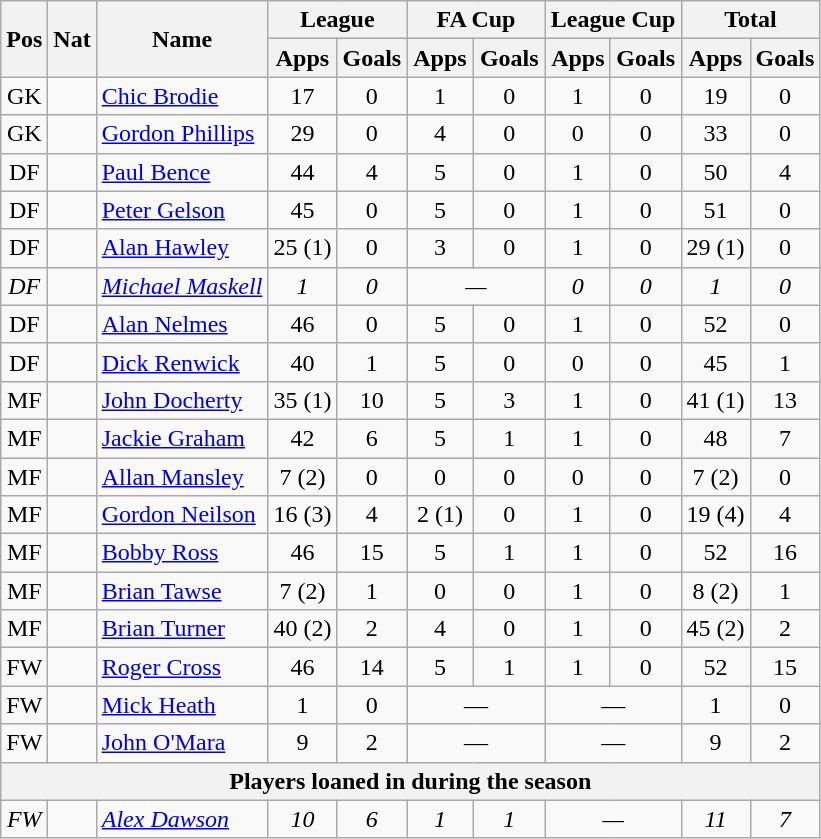<table class="wikitable" style="text-align:center">
<tr>
<th rowspan="2">Pos</th>
<th rowspan="2">Nat</th>
<th rowspan="2">Name</th>
<th colspan="2" style="width:85px;">League</th>
<th colspan="2" style="width:85px;">FA Cup</th>
<th colspan="2">League Cup</th>
<th colspan="2" style="width:85px;">Total</th>
</tr>
<tr>
<th>Apps</th>
<th>Goals</th>
<th>Apps</th>
<th>Goals</th>
<th>Apps</th>
<th>Goals</th>
<th>Apps</th>
<th>Goals</th>
</tr>
<tr>
<td>GK</td>
<td></td>
<td style="text-align:left;"><a href='#'>Chic Brodie</a></td>
<td>17</td>
<td>0</td>
<td>1</td>
<td>0</td>
<td>1</td>
<td>0</td>
<td>19</td>
<td>0</td>
</tr>
<tr>
<td>GK</td>
<td></td>
<td style="text-align:left;"><a href='#'>Gordon Phillips</a></td>
<td>29</td>
<td>0</td>
<td>4</td>
<td>0</td>
<td>0</td>
<td>0</td>
<td>33</td>
<td>0</td>
</tr>
<tr>
<td>DF</td>
<td></td>
<td style="text-align:left;"><a href='#'>Paul Bence</a></td>
<td>44</td>
<td>4</td>
<td>5</td>
<td>0</td>
<td>1</td>
<td>0</td>
<td>50</td>
<td>4</td>
</tr>
<tr>
<td>DF</td>
<td></td>
<td style="text-align:left;"><a href='#'>Peter Gelson</a></td>
<td>45</td>
<td>0</td>
<td>5</td>
<td>0</td>
<td>1</td>
<td>0</td>
<td>51</td>
<td>0</td>
</tr>
<tr>
<td>DF</td>
<td></td>
<td style="text-align:left;"><a href='#'>Alan Hawley</a></td>
<td>25 (1)</td>
<td>0</td>
<td>3</td>
<td>0</td>
<td>1</td>
<td>0</td>
<td>29 (1)</td>
<td>0</td>
</tr>
<tr>
<td><em>DF</em></td>
<td><em></em></td>
<td style="text-align:left;"><a href='#'><em>Michael Maskell</em></a></td>
<td><em>1</em></td>
<td><em>0</em></td>
<td colspan="2"><em>—</em></td>
<td><em>0</em></td>
<td><em>0</em></td>
<td><em>1</em></td>
<td><em>0</em></td>
</tr>
<tr>
<td>DF</td>
<td></td>
<td style="text-align:left;"><a href='#'>Alan Nelmes</a></td>
<td>46</td>
<td>0</td>
<td>5</td>
<td>0</td>
<td>1</td>
<td>0</td>
<td>52</td>
<td>0</td>
</tr>
<tr>
<td>DF</td>
<td></td>
<td style="text-align:left;"><a href='#'>Dick Renwick</a></td>
<td>40</td>
<td>1</td>
<td>5</td>
<td>0</td>
<td>0</td>
<td>0</td>
<td>45</td>
<td>1</td>
</tr>
<tr>
<td>MF</td>
<td></td>
<td style="text-align:left;"><a href='#'>John Docherty</a></td>
<td>35 (1)</td>
<td>10</td>
<td>5</td>
<td>3</td>
<td>1</td>
<td>0</td>
<td>41 (1)</td>
<td>13</td>
</tr>
<tr>
<td>MF</td>
<td></td>
<td style="text-align:left;"><a href='#'>Jackie Graham</a></td>
<td>42</td>
<td>6</td>
<td>5</td>
<td>1</td>
<td>1</td>
<td>0</td>
<td>48</td>
<td>7</td>
</tr>
<tr>
<td>MF</td>
<td></td>
<td style="text-align:left;"><a href='#'>Allan Mansley</a></td>
<td>7 (2)</td>
<td>0</td>
<td>0</td>
<td>0</td>
<td>0</td>
<td>0</td>
<td>7 (2)</td>
<td>0</td>
</tr>
<tr>
<td>MF</td>
<td></td>
<td style="text-align:left;"><a href='#'>Gordon Neilson</a></td>
<td>16 (3)</td>
<td>4</td>
<td>2 (1)</td>
<td>0</td>
<td>1</td>
<td>0</td>
<td>19 (4)</td>
<td>4</td>
</tr>
<tr>
<td>MF</td>
<td></td>
<td style="text-align:left;"><a href='#'>Bobby Ross</a></td>
<td>46</td>
<td>15</td>
<td>5</td>
<td>1</td>
<td>1</td>
<td>0</td>
<td>52</td>
<td>16</td>
</tr>
<tr>
<td>MF</td>
<td></td>
<td style="text-align:left;"><a href='#'>Brian Tawse</a></td>
<td>7 (2)</td>
<td>1</td>
<td>0</td>
<td>0</td>
<td>1</td>
<td>0</td>
<td>8 (2)</td>
<td>1</td>
</tr>
<tr>
<td>MF</td>
<td></td>
<td style="text-align:left;"><a href='#'>Brian Turner</a></td>
<td>40 (2)</td>
<td>2</td>
<td>4</td>
<td>0</td>
<td>1</td>
<td>0</td>
<td>45 (2)</td>
<td>2</td>
</tr>
<tr>
<td>FW</td>
<td></td>
<td style="text-align:left;"><a href='#'>Roger Cross</a></td>
<td>46</td>
<td>14</td>
<td>5</td>
<td>1</td>
<td>1</td>
<td>0</td>
<td>52</td>
<td>15</td>
</tr>
<tr>
<td>FW</td>
<td></td>
<td style="text-align:left;"><a href='#'>Mick Heath</a></td>
<td>1</td>
<td>0</td>
<td colspan="2">—</td>
<td colspan="2">—</td>
<td>1</td>
<td>0</td>
</tr>
<tr>
<td>FW</td>
<td></td>
<td style="text-align:left;"><a href='#'>John O'Mara</a></td>
<td>9</td>
<td>2</td>
<td colspan="2">—</td>
<td colspan="2">—</td>
<td>9</td>
<td>2</td>
</tr>
<tr>
<th colspan="11">Players loaned in during the season</th>
</tr>
<tr>
<td><em>FW</em></td>
<td><em></em></td>
<td style="text-align:left;"><em><a href='#'>Alex Dawson</a></em></td>
<td><em>10</em></td>
<td><em>6</em></td>
<td><em>1</em></td>
<td><em>1</em></td>
<td colspan="2"><em>—</em></td>
<td><em>11</em></td>
<td><em>7</em></td>
</tr>
</table>
